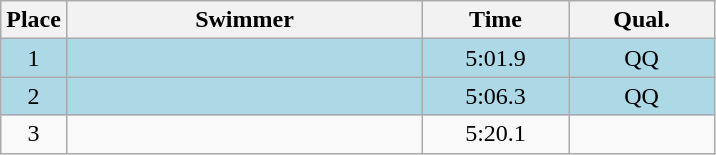<table class=wikitable style="text-align:center">
<tr>
<th>Place</th>
<th width=230>Swimmer</th>
<th width=90>Time</th>
<th width=90>Qual.</th>
</tr>
<tr bgcolor=lightblue>
<td>1</td>
<td align=left></td>
<td>5:01.9</td>
<td>QQ</td>
</tr>
<tr bgcolor=lightblue>
<td>2</td>
<td align=left></td>
<td>5:06.3</td>
<td>QQ</td>
</tr>
<tr>
<td>3</td>
<td align=left></td>
<td>5:20.1</td>
<td></td>
</tr>
</table>
